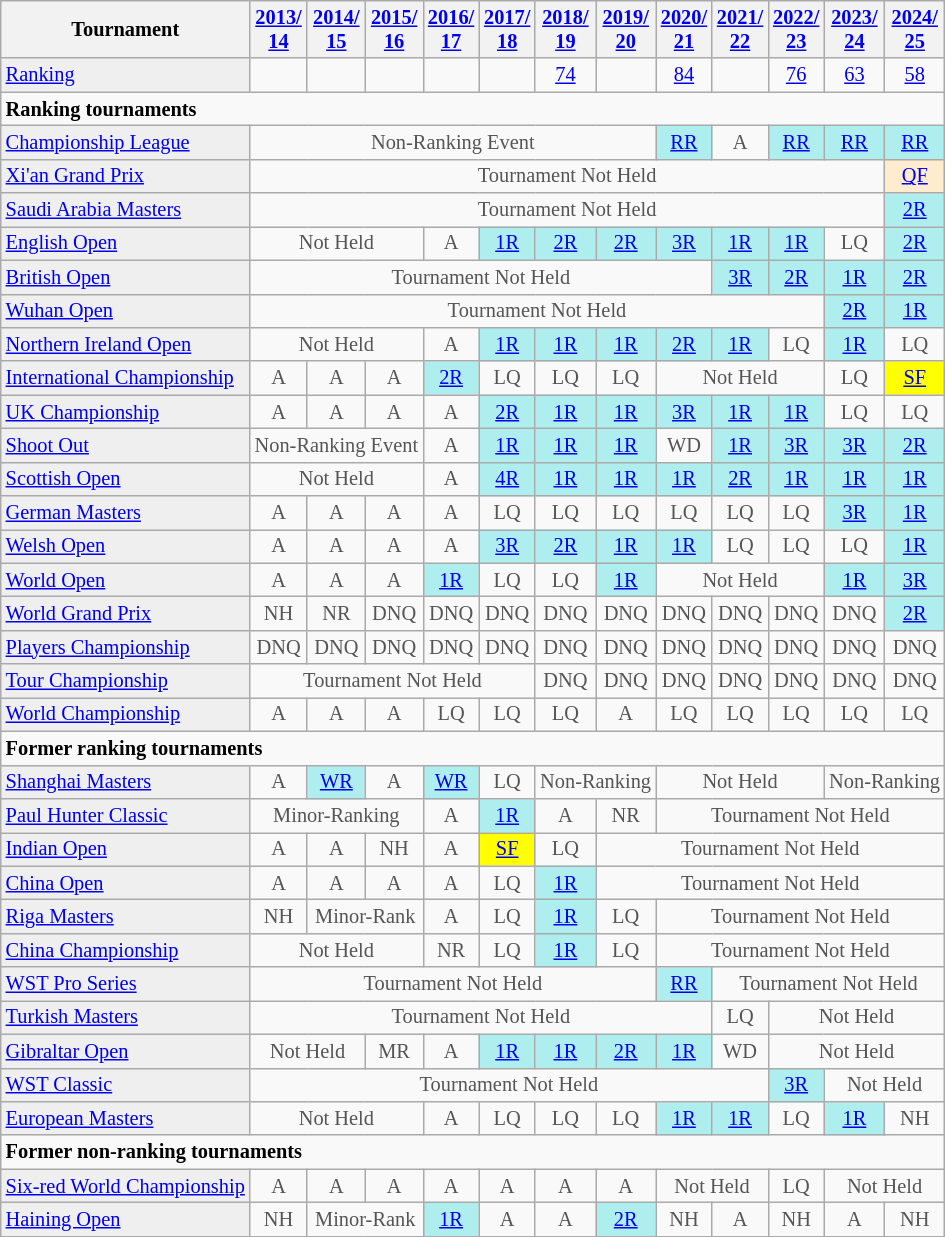<table class="wikitable"  style="font-size:85%;">
<tr>
<th>Tournament</th>
<th><a href='#'>2013/<br>14</a></th>
<th><a href='#'>2014/<br>15</a></th>
<th><a href='#'>2015/<br>16</a></th>
<th><a href='#'>2016/<br>17</a></th>
<th><a href='#'>2017/<br>18</a></th>
<th><a href='#'>2018/<br>19</a></th>
<th><a href='#'>2019/<br>20</a></th>
<th><a href='#'>2020/<br>21</a></th>
<th><a href='#'>2021/<br>22</a></th>
<th><a href='#'>2022/<br>23</a></th>
<th><a href='#'>2023/<br>24</a></th>
<th><a href='#'>2024/<br>25</a></th>
</tr>
<tr>
<td style="background:#EFEFEF;"><a href='#'>Ranking</a></td>
<td align="center"></td>
<td align="center"></td>
<td align="center"></td>
<td align="center"></td>
<td align="center"></td>
<td align="center"><a href='#'>74</a></td>
<td align="center"></td>
<td align="center"><a href='#'>84</a></td>
<td align="center"></td>
<td align="center"><a href='#'>76</a></td>
<td align="center"><a href='#'>63</a></td>
<td align="center"><a href='#'>58</a></td>
</tr>
<tr>
<td colspan="20"><strong>Ranking tournaments</strong></td>
</tr>
<tr>
<td style="background:#EFEFEF;"><a href='#'>Championship League</a></td>
<td align="center" colspan="7" style="color:#555555;">Non-Ranking Event</td>
<td align="center" style="background:#afeeee;"><a href='#'>RR</a></td>
<td align="center" style="color:#555555;">A</td>
<td align="center" style="background:#afeeee;"><a href='#'>RR</a></td>
<td align="center" style="background:#afeeee;"><a href='#'>RR</a></td>
<td align="center" style="background:#afeeee;"><a href='#'>RR</a></td>
</tr>
<tr>
<td style="background:#EFEFEF;"><a href='#'>Xi'an Grand Prix</a></td>
<td align="center" colspan="11" style="color:#555555;">Tournament Not Held</td>
<td align="center" style="background:#ffebcd;"><a href='#'>QF</a></td>
</tr>
<tr>
<td style="background:#EFEFEF;"><a href='#'>Saudi Arabia Masters</a></td>
<td align="center" colspan="11" style="color:#555555;">Tournament Not Held</td>
<td align="center" style="background:#afeeee;"><a href='#'>2R</a></td>
</tr>
<tr>
<td style="background:#EFEFEF;"><a href='#'>English Open</a></td>
<td align="center" colspan="3" style="color:#555555;">Not Held</td>
<td align="center" style="color:#555555;">A</td>
<td align="center" style="background:#afeeee;"><a href='#'>1R</a></td>
<td align="center" style="background:#afeeee;"><a href='#'>2R</a></td>
<td align="center" style="background:#afeeee;"><a href='#'>2R</a></td>
<td align="center" style="background:#afeeee;"><a href='#'>3R</a></td>
<td align="center" style="background:#afeeee;"><a href='#'>1R</a></td>
<td align="center" style="background:#afeeee;"><a href='#'>1R</a></td>
<td align="center" style="color:#555555;">LQ</td>
<td align="center" style="background:#afeeee;"><a href='#'>2R</a></td>
</tr>
<tr>
<td style="background:#EFEFEF;"><a href='#'>British Open</a></td>
<td align="center" colspan="8" style="color:#555555;">Tournament Not Held</td>
<td align="center" style="background:#afeeee;"><a href='#'>3R</a></td>
<td align="center" style="background:#afeeee;"><a href='#'>2R</a></td>
<td align="center" style="background:#afeeee;"><a href='#'>1R</a></td>
<td align="center" style="background:#afeeee;"><a href='#'>2R</a></td>
</tr>
<tr>
<td style="background:#EFEFEF;"><a href='#'>Wuhan Open</a></td>
<td align="center" colspan="10" style="color:#555555;">Tournament Not Held</td>
<td align="center" style="background:#afeeee;"><a href='#'>2R</a></td>
<td align="center" style="background:#afeeee;"><a href='#'>1R</a></td>
</tr>
<tr>
<td style="background:#EFEFEF;"><a href='#'>Northern Ireland Open</a></td>
<td align="center" colspan="3" style="color:#555555;">Not Held</td>
<td align="center" style="color:#555555;">A</td>
<td align="center" style="background:#afeeee;"><a href='#'>1R</a></td>
<td align="center" style="background:#afeeee;"><a href='#'>1R</a></td>
<td align="center" style="background:#afeeee;"><a href='#'>1R</a></td>
<td align="center" style="background:#afeeee;"><a href='#'>2R</a></td>
<td align="center" style="background:#afeeee;"><a href='#'>1R</a></td>
<td align="center" style="color:#555555;">LQ</td>
<td align="center" style="background:#afeeee;"><a href='#'>1R</a></td>
<td align="center" style="color:#555555;">LQ</td>
</tr>
<tr>
<td style="background:#EFEFEF;"><a href='#'>International Championship</a></td>
<td align="center" style="color:#555555;">A</td>
<td align="center" style="color:#555555;">A</td>
<td align="center" style="color:#555555;">A</td>
<td align="center" style="background:#afeeee;"><a href='#'>2R</a></td>
<td align="center" style="color:#555555;">LQ</td>
<td align="center" style="color:#555555;">LQ</td>
<td align="center" style="color:#555555;">LQ</td>
<td align="center" colspan="3" style="color:#555555;">Not Held</td>
<td align="center" style="color:#555555;">LQ</td>
<td align="center" style="background:yellow;"><a href='#'>SF</a></td>
</tr>
<tr>
<td style="background:#EFEFEF;"><a href='#'>UK Championship</a></td>
<td align="center" style="color:#555555;">A</td>
<td align="center" style="color:#555555;">A</td>
<td align="center" style="color:#555555;">A</td>
<td align="center" style="color:#555555;">A</td>
<td align="center" style="background:#afeeee;"><a href='#'>2R</a></td>
<td align="center" style="background:#afeeee;"><a href='#'>1R</a></td>
<td align="center" style="background:#afeeee;"><a href='#'>1R</a></td>
<td align="center" style="background:#afeeee;"><a href='#'>3R</a></td>
<td align="center" style="background:#afeeee;"><a href='#'>1R</a></td>
<td align="center" style="background:#afeeee;"><a href='#'>1R</a></td>
<td align="center" style="color:#555555;">LQ</td>
<td align="center" style="color:#555555;">LQ</td>
</tr>
<tr>
<td style="background:#EFEFEF;"><a href='#'>Shoot Out</a></td>
<td align="center" colspan="3" style="color:#555555;">Non-Ranking Event</td>
<td align="center" style="color:#555555;">A</td>
<td align="center" style="background:#afeeee;"><a href='#'>1R</a></td>
<td align="center" style="background:#afeeee;"><a href='#'>1R</a></td>
<td align="center" style="background:#afeeee;"><a href='#'>1R</a></td>
<td align="center" style="color:#555555;">WD</td>
<td align="center" style="background:#afeeee;"><a href='#'>1R</a></td>
<td align="center" style="background:#afeeee;"><a href='#'>3R</a></td>
<td align="center" style="background:#afeeee;"><a href='#'>3R</a></td>
<td align="center" style="background:#afeeee;"><a href='#'>2R</a></td>
</tr>
<tr>
<td style="background:#EFEFEF;"><a href='#'>Scottish Open</a></td>
<td align="center" colspan="3" style="color:#555555;">Not Held</td>
<td align="center" style="color:#555555;">A</td>
<td align="center" style="background:#afeeee;"><a href='#'>4R</a></td>
<td align="center" style="background:#afeeee;"><a href='#'>1R</a></td>
<td align="center" style="background:#afeeee;"><a href='#'>1R</a></td>
<td align="center" style="background:#afeeee;"><a href='#'>1R</a></td>
<td align="center" style="background:#afeeee;"><a href='#'>2R</a></td>
<td align="center" style="background:#afeeee;"><a href='#'>1R</a></td>
<td align="center" style="background:#afeeee;"><a href='#'>1R</a></td>
<td align="center" style="background:#afeeee;"><a href='#'>1R</a></td>
</tr>
<tr>
<td style="background:#EFEFEF;"><a href='#'>German Masters</a></td>
<td align="center" style="color:#555555;">A</td>
<td align="center" style="color:#555555;">A</td>
<td align="center" style="color:#555555;">A</td>
<td align="center" style="color:#555555;">A</td>
<td align="center" style="color:#555555;">LQ</td>
<td align="center" style="color:#555555;">LQ</td>
<td align="center" style="color:#555555;">LQ</td>
<td align="center" style="color:#555555;">LQ</td>
<td align="center" style="color:#555555;">LQ</td>
<td align="center" style="color:#555555;">LQ</td>
<td align="center" style="background:#afeeee;"><a href='#'>3R</a></td>
<td align="center" style="background:#afeeee;"><a href='#'>1R</a></td>
</tr>
<tr>
<td style="background:#EFEFEF;"><a href='#'>Welsh Open</a></td>
<td align="center" style="color:#555555;">A</td>
<td align="center" style="color:#555555;">A</td>
<td align="center" style="color:#555555;">A</td>
<td align="center" style="color:#555555;">A</td>
<td align="center" style="background:#afeeee;"><a href='#'>3R</a></td>
<td align="center" style="background:#afeeee;"><a href='#'>2R</a></td>
<td align="center" style="background:#afeeee;"><a href='#'>1R</a></td>
<td align="center" style="background:#afeeee;"><a href='#'>1R</a></td>
<td align="center" style="color:#555555;">LQ</td>
<td align="center" style="color:#555555;">LQ</td>
<td align="center" style="color:#555555;">LQ</td>
<td align="center" style="background:#afeeee;"><a href='#'>1R</a></td>
</tr>
<tr>
<td style="background:#EFEFEF;"><a href='#'>World Open</a></td>
<td align="center" style="color:#555555;">A</td>
<td align="center" style="color:#555555;">A</td>
<td align="center" style="color:#555555;">A</td>
<td align="center" style="background:#afeeee;"><a href='#'>1R</a></td>
<td align="center" style="color:#555555;">LQ</td>
<td align="center" style="color:#555555;">LQ</td>
<td align="center" style="background:#afeeee;"><a href='#'>1R</a></td>
<td align="center" colspan="3" style="color:#555555;">Not Held</td>
<td align="center" style="background:#afeeee;"><a href='#'>1R</a></td>
<td align="center" style="background:#afeeee;"><a href='#'>3R</a></td>
</tr>
<tr>
<td style="background:#EFEFEF;"><a href='#'>World Grand Prix</a></td>
<td align="center" style="color:#555555;">NH</td>
<td align="center" style="color:#555555;">NR</td>
<td align="center" style="color:#555555;">DNQ</td>
<td align="center" style="color:#555555;">DNQ</td>
<td align="center" style="color:#555555;">DNQ</td>
<td align="center" style="color:#555555;">DNQ</td>
<td align="center" style="color:#555555;">DNQ</td>
<td align="center" style="color:#555555;">DNQ</td>
<td align="center" style="color:#555555;">DNQ</td>
<td align="center" style="color:#555555;">DNQ</td>
<td align="center" style="color:#555555;">DNQ</td>
<td align="center" style="background:#afeeee;"><a href='#'>2R</a></td>
</tr>
<tr>
<td style="background:#EFEFEF;"><a href='#'>Players Championship</a></td>
<td align="center" style="color:#555555;">DNQ</td>
<td align="center" style="color:#555555;">DNQ</td>
<td align="center" style="color:#555555;">DNQ</td>
<td align="center" style="color:#555555;">DNQ</td>
<td align="center" style="color:#555555;">DNQ</td>
<td align="center" style="color:#555555;">DNQ</td>
<td align="center" style="color:#555555;">DNQ</td>
<td align="center" style="color:#555555;">DNQ</td>
<td align="center" style="color:#555555;">DNQ</td>
<td align="center" style="color:#555555;">DNQ</td>
<td align="center" style="color:#555555;">DNQ</td>
<td align="center" style="color:#555555;">DNQ</td>
</tr>
<tr>
<td style="background:#EFEFEF;"><a href='#'>Tour Championship</a></td>
<td align="center" colspan="5" style="color:#555555;">Tournament Not Held</td>
<td align="center" style="color:#555555;">DNQ</td>
<td align="center" style="color:#555555;">DNQ</td>
<td align="center" style="color:#555555;">DNQ</td>
<td align="center" style="color:#555555;">DNQ</td>
<td align="center" style="color:#555555;">DNQ</td>
<td align="center" style="color:#555555;">DNQ</td>
<td align="center" style="color:#555555;">DNQ</td>
</tr>
<tr>
<td style="background:#EFEFEF;"><a href='#'>World Championship</a></td>
<td align="center" style="color:#555555;">A</td>
<td align="center" style="color:#555555;">A</td>
<td align="center" style="color:#555555;">A</td>
<td align="center" style="color:#555555;">LQ</td>
<td align="center" style="color:#555555;">LQ</td>
<td align="center" style="color:#555555;">LQ</td>
<td align="center" style="color:#555555;">A</td>
<td align="center" style="color:#555555;">LQ</td>
<td align="center" style="color:#555555;">LQ</td>
<td align="center" style="color:#555555;">LQ</td>
<td align="center" style="color:#555555;">LQ</td>
<td align="center" style="color:#555555;">LQ</td>
</tr>
<tr>
<td colspan="20"><strong>Former ranking tournaments</strong></td>
</tr>
<tr>
<td style="background:#EFEFEF;"><a href='#'>Shanghai Masters</a></td>
<td align="center" style="color:#555555;">A</td>
<td align="center" style="background:#afeeee;"><a href='#'>WR</a></td>
<td align="center" style="color:#555555;">A</td>
<td align="center" style="background:#afeeee;"><a href='#'>WR</a></td>
<td align="center" style="color:#555555;">LQ</td>
<td align="center" colspan="2" style="color:#555555;">Non-Ranking</td>
<td align="center" colspan="3" style="color:#555555;">Not Held</td>
<td align="center" colspan="2" style="color:#555555;">Non-Ranking</td>
</tr>
<tr>
<td style="background:#EFEFEF;"><a href='#'>Paul Hunter Classic</a></td>
<td align="center" colspan="3" style="color:#555555;">Minor-Ranking</td>
<td align="center" style="color:#555555;">A</td>
<td align="center" style="background:#afeeee;"><a href='#'>1R</a></td>
<td align="center" style="color:#555555;">A</td>
<td align="center" style="color:#555555;">NR</td>
<td align="center" colspan="20" style="color:#555555;">Tournament Not Held</td>
</tr>
<tr>
<td style="background:#EFEFEF;"><a href='#'>Indian Open</a></td>
<td align="center" style="color:#555555;">A</td>
<td align="center" style="color:#555555;">A</td>
<td align="center" style="color:#555555;">NH</td>
<td align="center" style="color:#555555;">A</td>
<td align="center" style="background:yellow;"><a href='#'>SF</a></td>
<td align="center" style="color:#555555;">LQ</td>
<td align="center" colspan="20" style="color:#555555;">Tournament Not Held</td>
</tr>
<tr>
<td style="background:#EFEFEF;"><a href='#'>China Open</a></td>
<td align="center" style="color:#555555;">A</td>
<td align="center" style="color:#555555;">A</td>
<td align="center" style="color:#555555;">A</td>
<td align="center" style="color:#555555;">A</td>
<td align="center" style="color:#555555;">LQ</td>
<td align="center" style="background:#afeeee;"><a href='#'>1R</a></td>
<td align="center" colspan="20" style="color:#555555;">Tournament Not Held</td>
</tr>
<tr>
<td style="background:#EFEFEF;"><a href='#'>Riga Masters</a></td>
<td align="center" style="color:#555555;">NH</td>
<td align="center" colspan="2" style="color:#555555;">Minor-Rank</td>
<td align="center" style="color:#555555;">A</td>
<td align="center" style="color:#555555;">LQ</td>
<td align="center" style="background:#afeeee;"><a href='#'>1R</a></td>
<td align="center" style="color:#555555;">LQ</td>
<td align="center" colspan="20" style="color:#555555;">Tournament Not Held</td>
</tr>
<tr>
<td style="background:#EFEFEF;"><a href='#'>China Championship</a></td>
<td align="center" colspan="3" style="color:#555555;">Not Held</td>
<td align="center" style="color:#555555;">NR</td>
<td align="center" style="color:#555555;">LQ</td>
<td align="center" style="background:#afeeee;"><a href='#'>1R</a></td>
<td align="center" style="color:#555555;">LQ</td>
<td align="center" colspan="20" style="color:#555555;">Tournament Not Held</td>
</tr>
<tr>
<td style="background:#EFEFEF;"><a href='#'>WST Pro Series</a></td>
<td align="center" colspan="7" style="color:#555555;">Tournament Not Held</td>
<td align="center" style="background:#afeeee;"><a href='#'>RR</a></td>
<td align="center" colspan="20" style="color:#555555;">Tournament Not Held</td>
</tr>
<tr>
<td style="background:#EFEFEF;"><a href='#'>Turkish Masters</a></td>
<td align="center" colspan="8" style="color:#555555;">Tournament Not Held</td>
<td align="center" style="color:#555555;">LQ</td>
<td align="center" colspan="3" style="color:#555555;">Not Held</td>
</tr>
<tr>
<td style="background:#EFEFEF;"><a href='#'>Gibraltar Open</a></td>
<td align="center" colspan="2" style="color:#555555;">Not Held</td>
<td align="center" style="color:#555555;">MR</td>
<td align="center" style="color:#555555;">A</td>
<td align="center" style="background:#afeeee;"><a href='#'>1R</a></td>
<td align="center" style="background:#afeeee;"><a href='#'>1R</a></td>
<td align="center" style="background:#afeeee;"><a href='#'>2R</a></td>
<td align="center" style="background:#afeeee;"><a href='#'>1R</a></td>
<td align="center" style="color:#555555;">WD</td>
<td align="center" colspan="3" style="color:#555555;">Not Held</td>
</tr>
<tr>
<td style="background:#EFEFEF;"><a href='#'>WST Classic</a></td>
<td align="center" colspan="9" style="color:#555555;">Tournament Not Held</td>
<td align="center" style="background:#afeeee;"><a href='#'>3R</a></td>
<td align="center" colspan="2" style="color:#555555;">Not Held</td>
</tr>
<tr>
<td style="background:#EFEFEF;"><a href='#'>European Masters</a></td>
<td align="center" colspan="3" style="color:#555555;">Not Held</td>
<td align="center" style="color:#555555;">A</td>
<td align="center" style="color:#555555;">LQ</td>
<td align="center" style="color:#555555;">LQ</td>
<td align="center" style="color:#555555;">LQ</td>
<td align="center" style="background:#afeeee;"><a href='#'>1R</a></td>
<td align="center" style="background:#afeeee;"><a href='#'>1R</a></td>
<td align="center" style="color:#555555;">LQ</td>
<td align="center" style="background:#afeeee;"><a href='#'>1R</a></td>
<td align="center" style="color:#555555;">NH</td>
</tr>
<tr>
<td colspan="20"><strong>Former non-ranking tournaments</strong></td>
</tr>
<tr>
<td style="background:#EFEFEF;"><a href='#'>Six-red World Championship</a></td>
<td align="center" style="color:#555555;">A</td>
<td align="center" style="color:#555555;">A</td>
<td align="center" style="color:#555555;">A</td>
<td align="center" style="color:#555555;">A</td>
<td align="center" style="color:#555555;">A</td>
<td align="center" style="color:#555555;">A</td>
<td align="center" style="color:#555555;">A</td>
<td align="center" colspan="2" style="color:#555555;">Not Held</td>
<td align="center" style="color:#555555;">LQ</td>
<td align="center" colspan="2" style="color:#555555;">Not Held</td>
</tr>
<tr>
<td style="background:#EFEFEF;"><a href='#'>Haining Open</a></td>
<td align="center" style="color:#555555;">NH</td>
<td align="center" colspan="2" style="color:#555555;">Minor-Rank</td>
<td align="center" style="background:#afeeee;"><a href='#'>1R</a></td>
<td align="center" style="color:#555555;">A</td>
<td align="center" style="color:#555555;">A</td>
<td align="center" style="background:#afeeee;"><a href='#'>2R</a></td>
<td align="center" style="color:#555555;">NH</td>
<td align="center" style="color:#555555;">A</td>
<td align="center" style="color:#555555;">NH</td>
<td align="center" style="color:#555555;">A</td>
<td align="center" style="color:#555555;">NH</td>
</tr>
</table>
